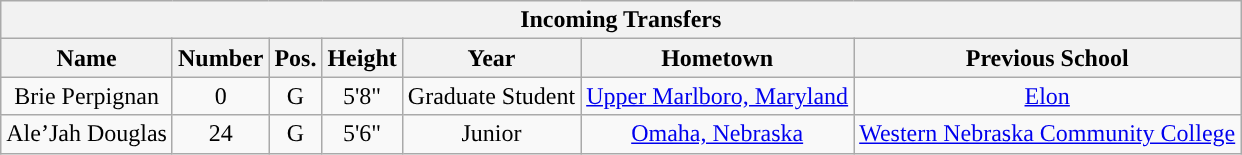<table class="wikitable sortable" border="1" style="text-align: center;">
<tr>
<th colspan=7>Incoming Transfers</th>
</tr>
<tr align=center>
<th>Name</th>
<th>Number</th>
<th>Pos.</th>
<th>Height</th>
<th>Year</th>
<th>Hometown</th>
<th>Previous School</th>
</tr>
<tr>
<td>Brie Perpignan</td>
<td>0</td>
<td>G</td>
<td>5'8"</td>
<td>Graduate Student</td>
<td><a href='#'>Upper Marlboro, Maryland</a></td>
<td><a href='#'>Elon</a></td>
</tr>
<tr>
<td>Ale’Jah Douglas</td>
<td>24</td>
<td>G</td>
<td>5'6"</td>
<td>Junior</td>
<td><a href='#'>Omaha, Nebraska</a></td>
<td><a href='#'>Western Nebraska Community College</a></td>
</tr>
</table>
